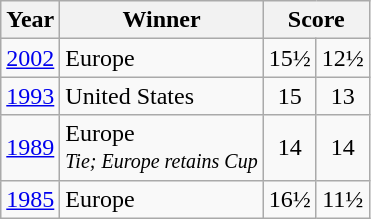<table class="wikitable">
<tr>
<th>Year</th>
<th>Winner</th>
<th colspan="2">Score</th>
</tr>
<tr>
<td align="center"><a href='#'>2002</a></td>
<td> Europe</td>
<td align="center">15½</td>
<td align="center">12½</td>
</tr>
<tr>
<td align="center"><a href='#'>1993</a></td>
<td> United States</td>
<td align="center">15</td>
<td align="center">13</td>
</tr>
<tr>
<td align="center"><a href='#'>1989</a></td>
<td> Europe <br><small><em>Tie; Europe retains Cup</em></small></td>
<td align="center">14</td>
<td align="center">14</td>
</tr>
<tr>
<td align="center"><a href='#'>1985</a></td>
<td> Europe</td>
<td align="center">16½</td>
<td align="center">11½</td>
</tr>
</table>
